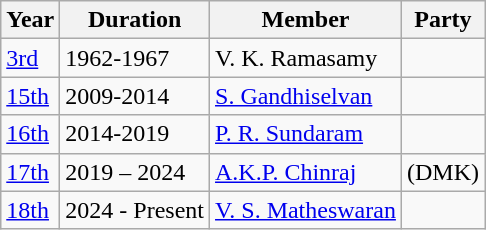<table class="wikitable sortable">
<tr>
<th>Year</th>
<th>Duration</th>
<th>Member</th>
<th colspan=2>Party</th>
</tr>
<tr --->
<td><a href='#'>3rd</a></td>
<td>1962-1967</td>
<td>V. K. Ramasamy</td>
<td></td>
</tr>
<tr --->
<td><a href='#'>15th</a></td>
<td>2009-2014</td>
<td><a href='#'>S. Gandhiselvan</a></td>
<td></td>
</tr>
<tr --->
<td><a href='#'>16th</a></td>
<td>2014-2019</td>
<td><a href='#'>P. R. Sundaram</a></td>
<td></td>
</tr>
<tr --->
<td><a href='#'>17th</a></td>
<td>2019 – 2024</td>
<td><a href='#'>A.K.P. Chinraj</a></td>
<td> (DMK)</td>
</tr>
<tr>
<td><a href='#'>18th</a></td>
<td>2024 - Present</td>
<td><a href='#'>V. S. Matheswaran</a></td>
</tr>
</table>
